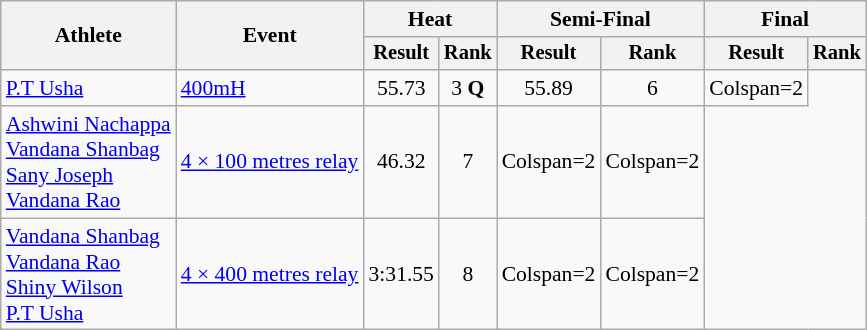<table class="wikitable" style="font-size:90%">
<tr>
<th rowspan="2">Athlete</th>
<th rowspan="2">Event</th>
<th colspan="2">Heat</th>
<th colspan="2">Semi-Final</th>
<th colspan="2">Final</th>
</tr>
<tr style="font-size:95%">
<th>Result</th>
<th>Rank</th>
<th>Result</th>
<th>Rank</th>
<th>Result</th>
<th>Rank</th>
</tr>
<tr style="text-align:center">
<td style="text-align:left"><a href='#'>P.T Usha</a></td>
<td style="text-align:left"><a href='#'>400mH</a></td>
<td>55.73</td>
<td>3 <strong>Q</strong></td>
<td>55.89</td>
<td>6</td>
<td>Colspan=2 </td>
</tr>
<tr style="text-align:center">
<td style="text-align:left"><a href='#'>Ashwini Nachappa</a><br><a href='#'>Vandana Shanbag</a><br><a href='#'>Sany Joseph</a><br><a href='#'>Vandana Rao</a></td>
<td style="text-align:left"><a href='#'>4 × 100 metres relay</a></td>
<td>46.32</td>
<td>7</td>
<td>Colspan=2 </td>
<td>Colspan=2 </td>
</tr>
<tr style="text-align:center">
<td style="text-align:left"><a href='#'>Vandana Shanbag</a><br><a href='#'>Vandana Rao</a><br><a href='#'>Shiny Wilson</a><br><a href='#'>P.T Usha</a></td>
<td style="text-align:left"><a href='#'>4 × 400 metres relay</a></td>
<td>3:31.55</td>
<td>8</td>
<td>Colspan=2 </td>
<td>Colspan=2 </td>
</tr>
</table>
